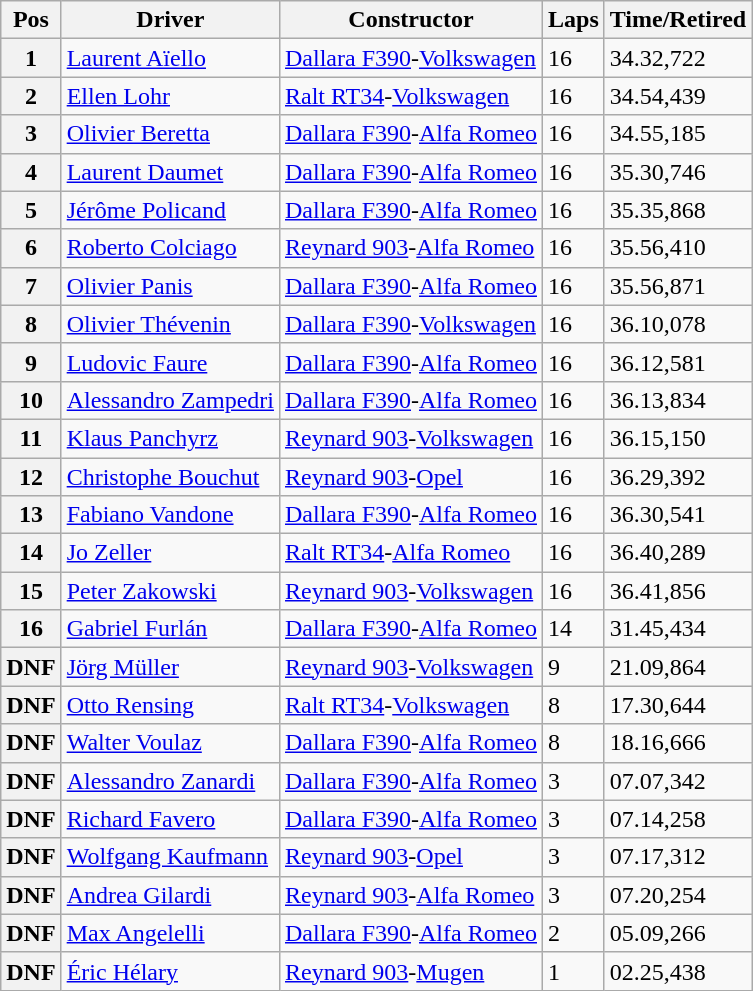<table class="wikitable">
<tr>
<th>Pos</th>
<th>Driver</th>
<th>Constructor</th>
<th>Laps</th>
<th>Time/Retired</th>
</tr>
<tr>
<th>1</th>
<td> <a href='#'>Laurent Aïello</a></td>
<td><a href='#'>Dallara F390</a>-<a href='#'>Volkswagen</a></td>
<td>16</td>
<td>34.32,722</td>
</tr>
<tr>
<th>2</th>
<td> <a href='#'>Ellen Lohr</a></td>
<td><a href='#'>Ralt RT34</a>-<a href='#'>Volkswagen</a></td>
<td>16</td>
<td>34.54,439</td>
</tr>
<tr>
<th>3</th>
<td> <a href='#'>Olivier Beretta</a></td>
<td><a href='#'>Dallara F390</a>-<a href='#'>Alfa Romeo</a></td>
<td>16</td>
<td>34.55,185</td>
</tr>
<tr>
<th>4</th>
<td> <a href='#'>Laurent Daumet</a></td>
<td><a href='#'>Dallara F390</a>-<a href='#'>Alfa Romeo</a></td>
<td>16</td>
<td>35.30,746</td>
</tr>
<tr>
<th>5</th>
<td> <a href='#'>Jérôme Policand</a></td>
<td><a href='#'>Dallara F390</a>-<a href='#'>Alfa Romeo</a></td>
<td>16</td>
<td>35.35,868</td>
</tr>
<tr>
<th>6</th>
<td> <a href='#'>Roberto Colciago</a></td>
<td><a href='#'>Reynard 903</a>-<a href='#'>Alfa Romeo</a></td>
<td>16</td>
<td>35.56,410</td>
</tr>
<tr>
<th>7</th>
<td> <a href='#'>Olivier Panis</a></td>
<td><a href='#'>Dallara F390</a>-<a href='#'>Alfa Romeo</a></td>
<td>16</td>
<td>35.56,871</td>
</tr>
<tr>
<th>8</th>
<td> <a href='#'>Olivier Thévenin</a></td>
<td><a href='#'>Dallara F390</a>-<a href='#'>Volkswagen</a></td>
<td>16</td>
<td>36.10,078</td>
</tr>
<tr>
<th>9</th>
<td> <a href='#'>Ludovic Faure</a></td>
<td><a href='#'>Dallara F390</a>-<a href='#'>Alfa Romeo</a></td>
<td>16</td>
<td>36.12,581</td>
</tr>
<tr>
<th>10</th>
<td> <a href='#'>Alessandro Zampedri</a></td>
<td><a href='#'>Dallara F390</a>-<a href='#'>Alfa Romeo</a></td>
<td>16</td>
<td>36.13,834</td>
</tr>
<tr>
<th>11</th>
<td> <a href='#'>Klaus Panchyrz</a></td>
<td><a href='#'>Reynard 903</a>-<a href='#'>Volkswagen</a></td>
<td>16</td>
<td>36.15,150</td>
</tr>
<tr>
<th>12</th>
<td> <a href='#'>Christophe Bouchut</a></td>
<td><a href='#'>Reynard 903</a>-<a href='#'>Opel</a></td>
<td>16</td>
<td>36.29,392</td>
</tr>
<tr>
<th>13</th>
<td> <a href='#'>Fabiano Vandone</a></td>
<td><a href='#'>Dallara F390</a>-<a href='#'>Alfa Romeo</a></td>
<td>16</td>
<td>36.30,541</td>
</tr>
<tr>
<th>14</th>
<td> <a href='#'>Jo Zeller</a></td>
<td><a href='#'>Ralt RT34</a>-<a href='#'>Alfa Romeo</a></td>
<td>16</td>
<td>36.40,289</td>
</tr>
<tr>
<th>15</th>
<td> <a href='#'>Peter Zakowski</a></td>
<td><a href='#'>Reynard 903</a>-<a href='#'>Volkswagen</a></td>
<td>16</td>
<td>36.41,856</td>
</tr>
<tr>
<th>16</th>
<td> <a href='#'>Gabriel Furlán</a></td>
<td><a href='#'>Dallara F390</a>-<a href='#'>Alfa Romeo</a></td>
<td>14</td>
<td>31.45,434</td>
</tr>
<tr>
<th>DNF</th>
<td> <a href='#'>Jörg Müller</a></td>
<td><a href='#'>Reynard 903</a>-<a href='#'>Volkswagen</a></td>
<td>9</td>
<td>21.09,864</td>
</tr>
<tr>
<th>DNF</th>
<td> <a href='#'>Otto Rensing</a></td>
<td><a href='#'>Ralt RT34</a>-<a href='#'>Volkswagen</a></td>
<td>8</td>
<td>17.30,644</td>
</tr>
<tr>
<th>DNF</th>
<td> <a href='#'>Walter Voulaz</a></td>
<td><a href='#'>Dallara F390</a>-<a href='#'>Alfa Romeo</a></td>
<td>8</td>
<td>18.16,666</td>
</tr>
<tr>
<th>DNF</th>
<td> <a href='#'>Alessandro Zanardi</a></td>
<td><a href='#'>Dallara F390</a>-<a href='#'>Alfa Romeo</a></td>
<td>3</td>
<td>07.07,342</td>
</tr>
<tr>
<th>DNF</th>
<td> <a href='#'>Richard Favero</a></td>
<td><a href='#'>Dallara F390</a>-<a href='#'>Alfa Romeo</a></td>
<td>3</td>
<td>07.14,258</td>
</tr>
<tr>
<th>DNF</th>
<td> <a href='#'>Wolfgang Kaufmann</a></td>
<td><a href='#'>Reynard 903</a>-<a href='#'>Opel</a></td>
<td>3</td>
<td>07.17,312</td>
</tr>
<tr>
<th>DNF</th>
<td> <a href='#'>Andrea Gilardi</a></td>
<td><a href='#'>Reynard 903</a>-<a href='#'>Alfa Romeo</a></td>
<td>3</td>
<td>07.20,254</td>
</tr>
<tr>
<th>DNF</th>
<td> <a href='#'>Max Angelelli</a></td>
<td><a href='#'>Dallara F390</a>-<a href='#'>Alfa Romeo</a></td>
<td>2</td>
<td>05.09,266</td>
</tr>
<tr>
<th>DNF</th>
<td> <a href='#'>Éric Hélary</a></td>
<td><a href='#'>Reynard 903</a>-<a href='#'>Mugen</a></td>
<td>1</td>
<td>02.25,438</td>
</tr>
</table>
